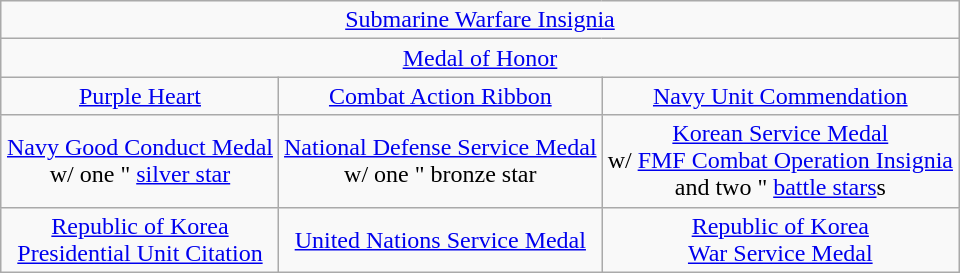<table class="wikitable" style="margin:1em auto; text-align:center;">
<tr>
<td colspan="3"><a href='#'>Submarine Warfare Insignia</a></td>
</tr>
<tr>
<td colspan="3"><a href='#'>Medal of Honor</a></td>
</tr>
<tr>
<td><a href='#'>Purple Heart</a></td>
<td><a href='#'>Combat Action Ribbon</a></td>
<td><a href='#'>Navy Unit Commendation</a></td>
</tr>
<tr>
<td><a href='#'>Navy Good Conduct Medal</a> <br>w/ one " <a href='#'>silver star</a></td>
<td><a href='#'>National Defense Service Medal</a> <br>w/ one " bronze star</td>
<td><a href='#'>Korean Service Medal</a> <br>w/ <a href='#'>FMF Combat Operation Insignia</a> <br>and two " <a href='#'>battle stars</a>s</td>
</tr>
<tr>
<td><a href='#'>Republic of Korea <br>Presidential Unit Citation</a></td>
<td><a href='#'>United Nations Service Medal</a></td>
<td><a href='#'>Republic of Korea <br>War Service Medal</a></td>
</tr>
</table>
